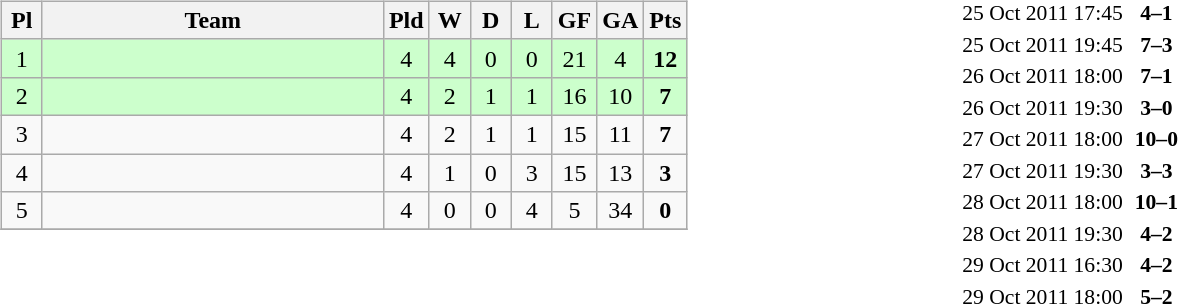<table>
<tr>
<td width="50%"><br><table class="wikitable" style="text-align: center;">
<tr>
<th width=20>Pl</th>
<th width=220>Team</th>
<th width=20>Pld</th>
<th width=20>W</th>
<th width=20>D</th>
<th width=20>L</th>
<th width=20>GF</th>
<th width=20>GA</th>
<th width=20>Pts</th>
</tr>
<tr bgcolor=ccffcc>
<td>1</td>
<td align="left"><strong></strong></td>
<td>4</td>
<td>4</td>
<td>0</td>
<td>0</td>
<td>21</td>
<td>4</td>
<td><strong>12</strong></td>
</tr>
<tr bgcolor=ccffcc>
<td>2</td>
<td align="left"></td>
<td>4</td>
<td>2</td>
<td>1</td>
<td>1</td>
<td>16</td>
<td>10</td>
<td><strong>7</strong></td>
</tr>
<tr>
<td>3</td>
<td align="left"></td>
<td>4</td>
<td>2</td>
<td>1</td>
<td>1</td>
<td>15</td>
<td>11</td>
<td><strong>7</strong></td>
</tr>
<tr>
<td>4</td>
<td align="left"></td>
<td>4</td>
<td>1</td>
<td>0</td>
<td>3</td>
<td>15</td>
<td>13</td>
<td><strong>3</strong></td>
</tr>
<tr>
<td>5</td>
<td align="left"></td>
<td>4</td>
<td>0</td>
<td>0</td>
<td>4</td>
<td>5</td>
<td>34</td>
<td><strong>0</strong></td>
</tr>
<tr>
</tr>
</table>
<br>
<br>
<br></td>
<td><br><table style="font-size:90%; margin: 0 auto;">
<tr>
<td>25 Oct 2011 17:45</td>
<td align="right"><strong></strong></td>
<td align="center"><strong>4–1</strong></td>
<td></td>
</tr>
<tr>
<td>25 Oct 2011 19:45</td>
<td align="right"><strong></strong></td>
<td align="center"><strong>7–3</strong></td>
<td></td>
</tr>
<tr>
<td>26 Oct 2011 18:00</td>
<td align="right"><strong></strong></td>
<td align="center"><strong>7–1</strong></td>
<td></td>
</tr>
<tr>
<td>26 Oct 2011 19:30</td>
<td align="right"><strong></strong></td>
<td align="center"><strong>3–0</strong></td>
<td></td>
</tr>
<tr>
<td>27 Oct 2011 18:00</td>
<td align="right"><strong></strong></td>
<td align="center"><strong>10–0</strong></td>
<td></td>
</tr>
<tr>
<td>27 Oct 2011 19:30</td>
<td align="right"></td>
<td align="center"><strong>3–3</strong></td>
<td></td>
</tr>
<tr>
<td>28 Oct 2011 18:00</td>
<td align="right"><strong></strong></td>
<td align="center"><strong>10–1</strong></td>
<td></td>
</tr>
<tr>
<td>28 Oct 2011 19:30</td>
<td align="right"><strong></strong></td>
<td align="center"><strong>4–2</strong></td>
<td></td>
</tr>
<tr>
<td>29 Oct 2011 16:30</td>
<td align="right"><strong></strong></td>
<td align="center"><strong>4–2</strong></td>
<td></td>
</tr>
<tr>
<td>29 Oct 2011 18:00</td>
<td align="right"><strong></strong></td>
<td align="center"><strong>5–2</strong></td>
<td></td>
</tr>
<tr>
</tr>
</table>
</td>
</tr>
</table>
